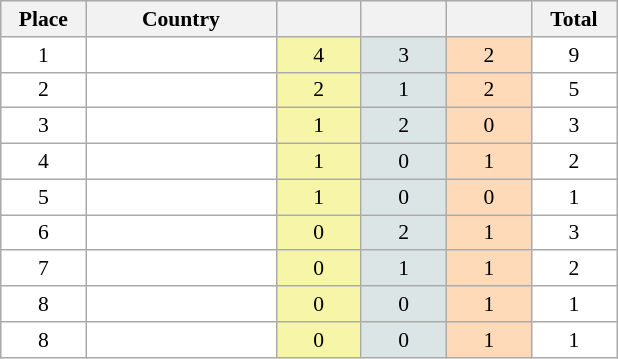<table class=wikitable style="border:1px solid #AAAAAA;font-size:90%">
<tr bgcolor="#EFEFEF">
<th width=50>Place</th>
<th width=120>Country</th>
<th width=50></th>
<th width=50></th>
<th width=50></th>
<th width=50>Total</th>
</tr>
<tr align="center" valign="top" bgcolor="#FFFFFF">
<td>1</td>
<td align="left"></td>
<td style="background:#F7F6A8;">4</td>
<td style="background:#DCE5E5;">3</td>
<td style="background:#FFDAB9;">2</td>
<td>9</td>
</tr>
<tr align="center" valign="top" bgcolor="#FFFFFF">
<td>2</td>
<td align="left"></td>
<td style="background:#F7F6A8;">2</td>
<td style="background:#DCE5E5;">1</td>
<td style="background:#FFDAB9;">2</td>
<td>5</td>
</tr>
<tr align="center" valign="top" bgcolor="#FFFFFF">
<td>3</td>
<td align="left"></td>
<td style="background:#F7F6A8;">1</td>
<td style="background:#DCE5E5;">2</td>
<td style="background:#FFDAB9;">0</td>
<td>3</td>
</tr>
<tr align="center" valign="top" bgcolor="#FFFFFF">
<td>4</td>
<td align="left"></td>
<td style="background:#F7F6A8;">1</td>
<td style="background:#DCE5E5;">0</td>
<td style="background:#FFDAB9;">1</td>
<td>2</td>
</tr>
<tr align="center" valign="top" bgcolor="#FFFFFF">
<td>5</td>
<td align="left"></td>
<td style="background:#F7F6A8;">1</td>
<td style="background:#DCE5E5;">0</td>
<td style="background:#FFDAB9;">0</td>
<td>1</td>
</tr>
<tr align="center" valign="top" bgcolor="#FFFFFF">
<td>6</td>
<td align="left"></td>
<td style="background:#F7F6A8;">0</td>
<td style="background:#DCE5E5;">2</td>
<td style="background:#FFDAB9;">1</td>
<td>3</td>
</tr>
<tr align="center" valign="top" bgcolor="#FFFFFF">
<td>7</td>
<td align="left"></td>
<td style="background:#F7F6A8;">0</td>
<td style="background:#DCE5E5;">1</td>
<td style="background:#FFDAB9;">1</td>
<td>2</td>
</tr>
<tr align="center" valign="top" bgcolor="#FFFFFF">
<td>8</td>
<td align="left"></td>
<td style="background:#F7F6A8;">0</td>
<td style="background:#DCE5E5;">0</td>
<td style="background:#FFDAB9;">1</td>
<td>1</td>
</tr>
<tr align="center" valign="top" bgcolor="#FFFFFF">
<td>8</td>
<td align="left"></td>
<td style="background:#F7F6A8;">0</td>
<td style="background:#DCE5E5;">0</td>
<td style="background:#FFDAB9;">1</td>
<td>1</td>
</tr>
</table>
